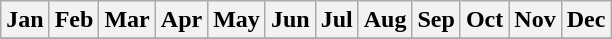<table class="wikitable">
<tr>
<th><strong>Jan</strong></th>
<th><strong>Feb</strong></th>
<th><strong>Mar</strong></th>
<th><strong>Apr</strong></th>
<th><strong>May</strong></th>
<th><strong>Jun</strong></th>
<th><strong>Jul</strong></th>
<th><strong>Aug</strong></th>
<th><strong>Sep</strong></th>
<th><strong>Oct</strong></th>
<th><strong>Nov</strong></th>
<th><strong>Dec</strong></th>
</tr>
<tr>
</tr>
</table>
